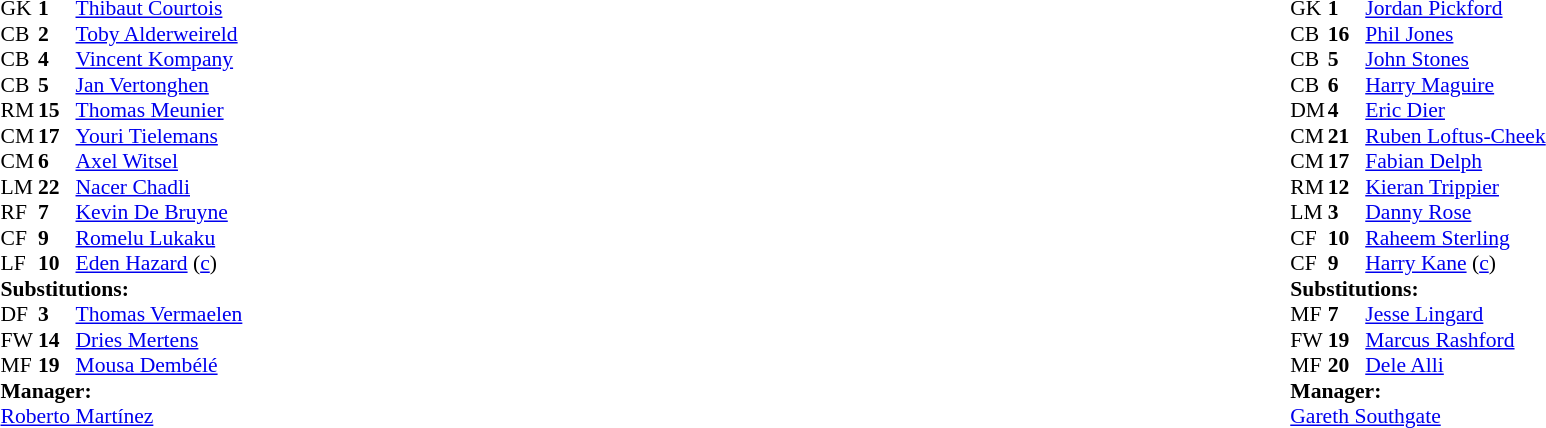<table width="100%">
<tr>
<td valign="top" width="40%"><br><table style="font-size:90%" cellspacing="0" cellpadding="0">
<tr>
<th width=25></th>
<th width=25></th>
</tr>
<tr>
<td>GK</td>
<td><strong>1</strong></td>
<td><a href='#'>Thibaut Courtois</a></td>
</tr>
<tr>
<td>CB</td>
<td><strong>2</strong></td>
<td><a href='#'>Toby Alderweireld</a></td>
</tr>
<tr>
<td>CB</td>
<td><strong>4</strong></td>
<td><a href='#'>Vincent Kompany</a></td>
</tr>
<tr>
<td>CB</td>
<td><strong>5</strong></td>
<td><a href='#'>Jan Vertonghen</a></td>
</tr>
<tr>
<td>RM</td>
<td><strong>15</strong></td>
<td><a href='#'>Thomas Meunier</a></td>
</tr>
<tr>
<td>CM</td>
<td><strong>17</strong></td>
<td><a href='#'>Youri Tielemans</a></td>
<td></td>
<td></td>
</tr>
<tr>
<td>CM</td>
<td><strong>6</strong></td>
<td><a href='#'>Axel Witsel</a></td>
<td></td>
</tr>
<tr>
<td>LM</td>
<td><strong>22</strong></td>
<td><a href='#'>Nacer Chadli</a></td>
<td></td>
<td></td>
</tr>
<tr>
<td>RF</td>
<td><strong>7</strong></td>
<td><a href='#'>Kevin De Bruyne</a></td>
</tr>
<tr>
<td>CF</td>
<td><strong>9</strong></td>
<td><a href='#'>Romelu Lukaku</a></td>
<td></td>
<td></td>
</tr>
<tr>
<td>LF</td>
<td><strong>10</strong></td>
<td><a href='#'>Eden Hazard</a> (<a href='#'>c</a>)</td>
</tr>
<tr>
<td colspan=3><strong>Substitutions:</strong></td>
</tr>
<tr>
<td>DF</td>
<td><strong>3</strong></td>
<td><a href='#'>Thomas Vermaelen</a></td>
<td></td>
<td></td>
</tr>
<tr>
<td>FW</td>
<td><strong>14</strong></td>
<td><a href='#'>Dries Mertens</a></td>
<td></td>
<td></td>
</tr>
<tr>
<td>MF</td>
<td><strong>19</strong></td>
<td><a href='#'>Mousa Dembélé</a></td>
<td></td>
<td></td>
</tr>
<tr>
<td colspan=3><strong>Manager:</strong></td>
</tr>
<tr>
<td colspan=3> <a href='#'>Roberto Martínez</a></td>
</tr>
</table>
</td>
<td valign="top"></td>
<td valign="top" width="50%"><br><table style="font-size:90%; margin:auto" cellspacing="0" cellpadding="0">
<tr>
<th width=25></th>
<th width=25></th>
</tr>
<tr>
<td>GK</td>
<td><strong>1</strong></td>
<td><a href='#'>Jordan Pickford</a></td>
</tr>
<tr>
<td>CB</td>
<td><strong>16</strong></td>
<td><a href='#'>Phil Jones</a></td>
</tr>
<tr>
<td>CB</td>
<td><strong>5</strong></td>
<td><a href='#'>John Stones</a></td>
<td></td>
</tr>
<tr>
<td>CB</td>
<td><strong>6</strong></td>
<td><a href='#'>Harry Maguire</a></td>
<td></td>
</tr>
<tr>
<td>DM</td>
<td><strong>4</strong></td>
<td><a href='#'>Eric Dier</a></td>
</tr>
<tr>
<td>CM</td>
<td><strong>21</strong></td>
<td><a href='#'>Ruben Loftus-Cheek</a></td>
<td></td>
<td></td>
</tr>
<tr>
<td>CM</td>
<td><strong>17</strong></td>
<td><a href='#'>Fabian Delph</a></td>
</tr>
<tr>
<td>RM</td>
<td><strong>12</strong></td>
<td><a href='#'>Kieran Trippier</a></td>
</tr>
<tr>
<td>LM</td>
<td><strong>3</strong></td>
<td><a href='#'>Danny Rose</a></td>
<td></td>
<td></td>
</tr>
<tr>
<td>CF</td>
<td><strong>10</strong></td>
<td><a href='#'>Raheem Sterling</a></td>
<td></td>
<td></td>
</tr>
<tr>
<td>CF</td>
<td><strong>9</strong></td>
<td><a href='#'>Harry Kane</a> (<a href='#'>c</a>)</td>
</tr>
<tr>
<td colspan=3><strong>Substitutions:</strong></td>
</tr>
<tr>
<td>MF</td>
<td><strong>7</strong></td>
<td><a href='#'>Jesse Lingard</a></td>
<td></td>
<td></td>
</tr>
<tr>
<td>FW</td>
<td><strong>19</strong></td>
<td><a href='#'>Marcus Rashford</a></td>
<td></td>
<td></td>
</tr>
<tr>
<td>MF</td>
<td><strong>20</strong></td>
<td><a href='#'>Dele Alli</a></td>
<td></td>
<td></td>
</tr>
<tr>
<td colspan=3><strong>Manager:</strong></td>
</tr>
<tr>
<td colspan=3><a href='#'>Gareth Southgate</a></td>
</tr>
</table>
</td>
</tr>
</table>
